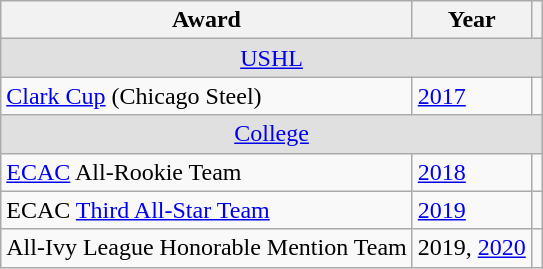<table class="wikitable">
<tr>
<th>Award</th>
<th>Year</th>
<th></th>
</tr>
<tr ALIGN="center" bgcolor="#e0e0e0">
<td colspan="3"><a href='#'>USHL</a></td>
</tr>
<tr>
<td><a href='#'>Clark Cup</a> (Chicago Steel)</td>
<td><a href='#'>2017</a></td>
<td></td>
</tr>
<tr ALIGN="center" bgcolor="#e0e0e0">
<td colspan="3"><a href='#'>College</a></td>
</tr>
<tr>
<td><a href='#'>ECAC</a> All-Rookie Team</td>
<td><a href='#'>2018</a></td>
<td></td>
</tr>
<tr>
<td>ECAC <a href='#'>Third All-Star Team</a></td>
<td><a href='#'>2019</a></td>
<td></td>
</tr>
<tr>
<td>All-Ivy League Honorable Mention Team</td>
<td>2019, <a href='#'>2020</a></td>
<td></td>
</tr>
</table>
